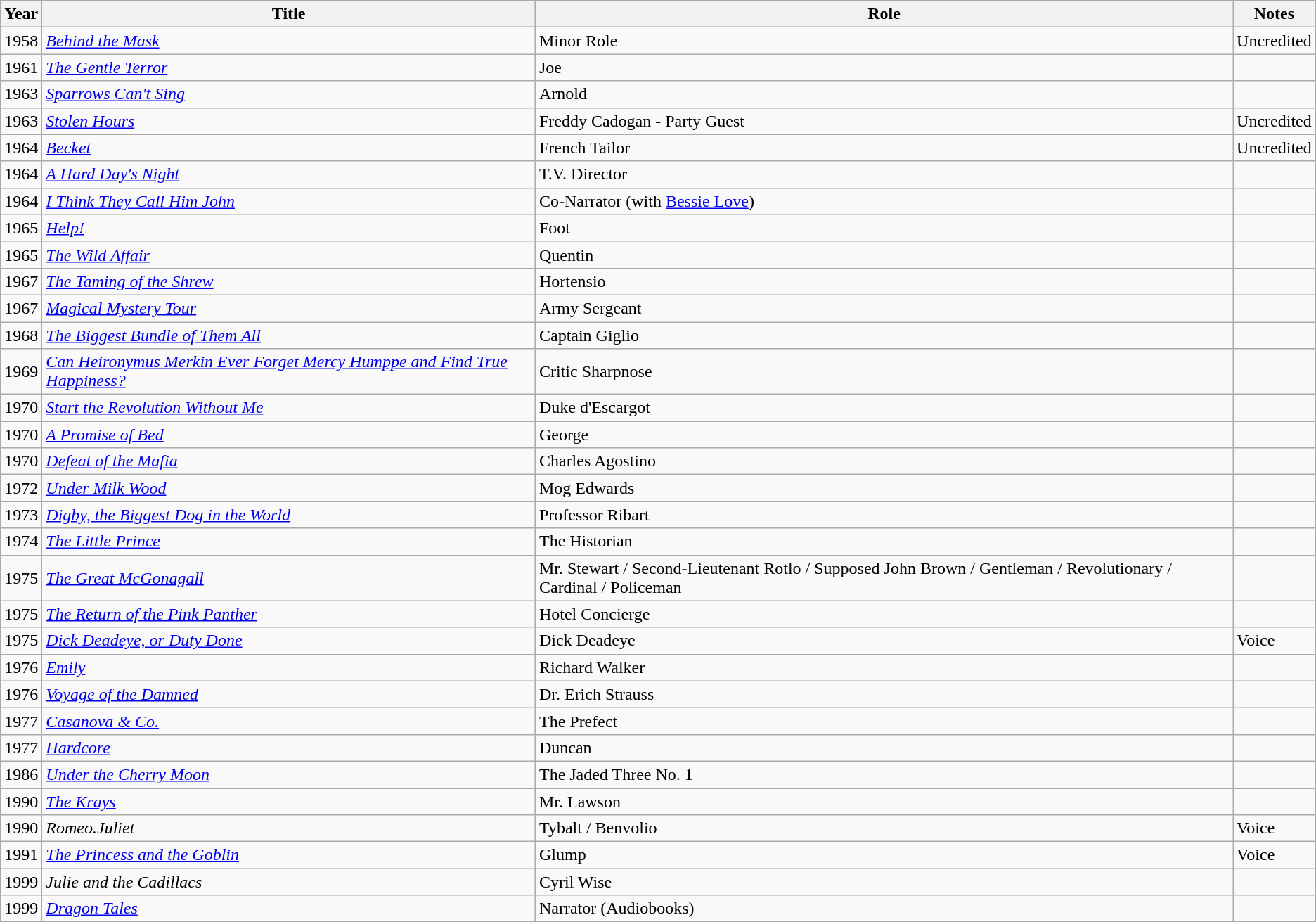<table class="wikitable">
<tr>
<th>Year</th>
<th>Title</th>
<th>Role</th>
<th>Notes</th>
</tr>
<tr>
<td>1958</td>
<td><em><a href='#'>Behind the Mask</a></em></td>
<td>Minor Role</td>
<td>Uncredited</td>
</tr>
<tr>
<td>1961</td>
<td><em><a href='#'>The Gentle Terror</a></em></td>
<td>Joe</td>
<td></td>
</tr>
<tr>
<td>1963</td>
<td><em><a href='#'>Sparrows Can't Sing</a></em></td>
<td>Arnold</td>
<td></td>
</tr>
<tr>
<td>1963</td>
<td><em><a href='#'>Stolen Hours</a></em></td>
<td>Freddy Cadogan - Party Guest</td>
<td>Uncredited</td>
</tr>
<tr>
<td>1964</td>
<td><em><a href='#'>Becket</a></em></td>
<td>French Tailor</td>
<td>Uncredited</td>
</tr>
<tr>
<td>1964</td>
<td><em><a href='#'>A Hard Day's Night</a></em></td>
<td>T.V. Director</td>
<td></td>
</tr>
<tr>
<td>1964</td>
<td><em><a href='#'>I Think They Call Him John</a></em></td>
<td>Co-Narrator (with <a href='#'>Bessie Love</a>)</td>
<td></td>
</tr>
<tr>
<td>1965</td>
<td><em><a href='#'>Help!</a></em></td>
<td>Foot</td>
<td></td>
</tr>
<tr>
<td>1965</td>
<td><em><a href='#'>The Wild Affair</a></em></td>
<td>Quentin</td>
<td></td>
</tr>
<tr>
<td>1967</td>
<td><em><a href='#'>The Taming of the Shrew</a></em></td>
<td>Hortensio</td>
<td></td>
</tr>
<tr>
<td>1967</td>
<td><em><a href='#'>Magical Mystery Tour</a></em></td>
<td>Army Sergeant</td>
<td></td>
</tr>
<tr>
<td>1968</td>
<td><em><a href='#'>The Biggest Bundle of Them All</a></em></td>
<td>Captain Giglio</td>
<td></td>
</tr>
<tr>
<td>1969</td>
<td><em><a href='#'>Can Heironymus Merkin Ever Forget Mercy Humppe and Find True Happiness?</a></em></td>
<td>Critic Sharpnose</td>
<td></td>
</tr>
<tr>
<td>1970</td>
<td><em><a href='#'>Start the Revolution Without Me</a></em></td>
<td>Duke d'Escargot</td>
<td></td>
</tr>
<tr>
<td>1970</td>
<td><em><a href='#'>A Promise of Bed</a></em></td>
<td>George</td>
<td></td>
</tr>
<tr>
<td>1970</td>
<td><em><a href='#'>Defeat of the Mafia</a></em></td>
<td>Charles Agostino</td>
<td></td>
</tr>
<tr>
<td>1972</td>
<td><em><a href='#'>Under Milk Wood</a></em></td>
<td>Mog Edwards</td>
<td></td>
</tr>
<tr>
<td>1973</td>
<td><em><a href='#'>Digby, the Biggest Dog in the World</a></em></td>
<td>Professor Ribart</td>
<td></td>
</tr>
<tr>
<td>1974</td>
<td><em><a href='#'>The Little Prince</a></em></td>
<td>The Historian</td>
<td></td>
</tr>
<tr>
<td>1975</td>
<td><em><a href='#'>The Great McGonagall</a></em></td>
<td>Mr. Stewart / Second-Lieutenant Rotlo / Supposed John Brown / Gentleman / Revolutionary / Cardinal / Policeman</td>
<td></td>
</tr>
<tr>
<td>1975</td>
<td><em><a href='#'>The Return of the Pink Panther</a></em></td>
<td>Hotel Concierge</td>
<td></td>
</tr>
<tr>
<td>1975</td>
<td><em><a href='#'>Dick Deadeye, or Duty Done</a></em></td>
<td>Dick Deadeye</td>
<td>Voice</td>
</tr>
<tr>
<td>1976</td>
<td><em><a href='#'>Emily</a></em></td>
<td>Richard Walker</td>
<td></td>
</tr>
<tr>
<td>1976</td>
<td><em><a href='#'>Voyage of the Damned</a></em></td>
<td>Dr. Erich Strauss</td>
<td></td>
</tr>
<tr>
<td>1977</td>
<td><em><a href='#'>Casanova & Co.</a></em></td>
<td>The Prefect</td>
<td></td>
</tr>
<tr>
<td>1977</td>
<td><em><a href='#'>Hardcore</a></em></td>
<td>Duncan</td>
<td></td>
</tr>
<tr>
<td>1986</td>
<td><em><a href='#'>Under the Cherry Moon</a></em></td>
<td>The Jaded Three No. 1</td>
<td></td>
</tr>
<tr>
<td>1990</td>
<td><em><a href='#'>The Krays</a></em></td>
<td>Mr. Lawson</td>
<td></td>
</tr>
<tr>
<td>1990</td>
<td><em>Romeo.Juliet</em></td>
<td>Tybalt / Benvolio</td>
<td>Voice</td>
</tr>
<tr>
<td>1991</td>
<td><em><a href='#'>The Princess and the Goblin</a></em></td>
<td>Glump</td>
<td>Voice</td>
</tr>
<tr>
<td>1999</td>
<td><em>Julie and the Cadillacs</em></td>
<td>Cyril Wise</td>
<td></td>
</tr>
<tr>
<td>1999</td>
<td><em><a href='#'>Dragon Tales</a></em></td>
<td>Narrator (Audiobooks)</td>
<td></td>
</tr>
</table>
